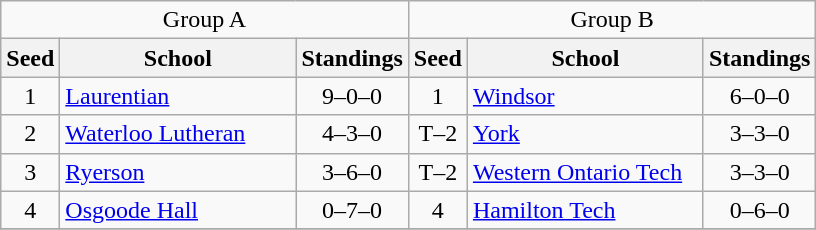<table class="wikitable">
<tr align=center>
<td colspan=3>Group A</td>
<td colspan=3>Group B</td>
</tr>
<tr>
<th>Seed</th>
<th style="width:150px">School</th>
<th>Standings</th>
<th>Seed</th>
<th style="width:150px">School</th>
<th>Standings</th>
</tr>
<tr>
<td align=center>1</td>
<td><a href='#'>Laurentian</a></td>
<td align=center>9–0–0</td>
<td align=center>1</td>
<td><a href='#'>Windsor</a></td>
<td align=center>6–0–0</td>
</tr>
<tr>
<td align=center>2</td>
<td><a href='#'>Waterloo Lutheran</a></td>
<td align=center>4–3–0</td>
<td align=center>T–2</td>
<td><a href='#'>York</a></td>
<td align=center>3–3–0</td>
</tr>
<tr>
<td align=center>3</td>
<td><a href='#'>Ryerson</a></td>
<td align=center>3–6–0</td>
<td align=center>T–2</td>
<td><a href='#'>Western Ontario Tech</a></td>
<td align=center>3–3–0</td>
</tr>
<tr>
<td align=center>4</td>
<td><a href='#'>Osgoode Hall</a></td>
<td align=center>0–7–0</td>
<td align=center>4</td>
<td><a href='#'>Hamilton Tech</a></td>
<td align=center>0–6–0</td>
</tr>
<tr>
</tr>
</table>
